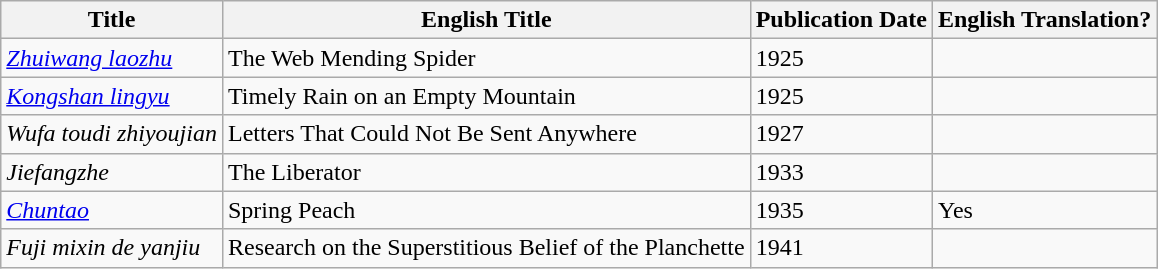<table class="wikitable">
<tr>
<th>Title</th>
<th>English Title</th>
<th>Publication Date</th>
<th>English Translation?</th>
</tr>
<tr>
<td><em><a href='#'>Zhuiwang laozhu</a></em></td>
<td>The Web Mending Spider</td>
<td>1925</td>
<td></td>
</tr>
<tr>
<td><em><a href='#'>Kongshan lingyu</a></em></td>
<td>Timely Rain on an Empty Mountain</td>
<td>1925</td>
<td></td>
</tr>
<tr>
<td><em>Wufa toudi zhiyoujian</em></td>
<td>Letters That Could Not Be Sent Anywhere</td>
<td>1927</td>
<td></td>
</tr>
<tr>
<td><em>Jiefangzhe</em></td>
<td>The Liberator</td>
<td>1933</td>
<td></td>
</tr>
<tr>
<td><em><a href='#'>Chuntao</a></em></td>
<td>Spring Peach</td>
<td>1935</td>
<td>Yes</td>
</tr>
<tr>
<td><em>Fuji mixin de yanjiu</em></td>
<td>Research on the Superstitious Belief of the Planchette</td>
<td>1941</td>
<td></td>
</tr>
</table>
